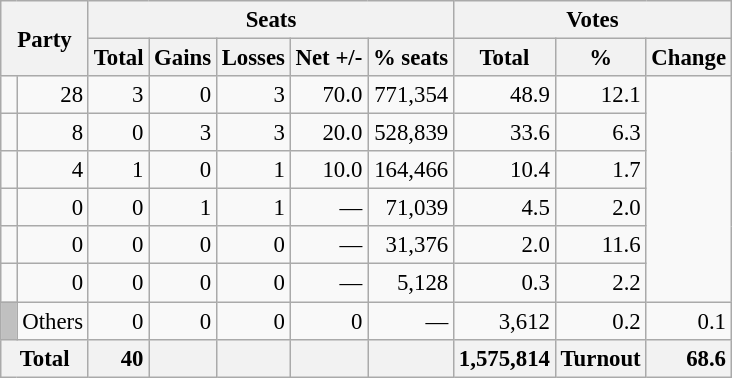<table class="wikitable" style="text-align:right; font-size:95%;">
<tr>
<th colspan="2" rowspan="2">Party</th>
<th colspan="5">Seats</th>
<th colspan="3">Votes</th>
</tr>
<tr>
<th>Total</th>
<th>Gains</th>
<th>Losses</th>
<th>Net +/-</th>
<th>% seats</th>
<th>Total</th>
<th>%</th>
<th>Change</th>
</tr>
<tr>
<td></td>
<td>28</td>
<td>3</td>
<td>0</td>
<td>3</td>
<td>70.0</td>
<td>771,354</td>
<td>48.9</td>
<td>12.1</td>
</tr>
<tr>
<td></td>
<td>8</td>
<td>0</td>
<td>3</td>
<td>3</td>
<td>20.0</td>
<td>528,839</td>
<td>33.6</td>
<td>6.3</td>
</tr>
<tr>
<td></td>
<td>4</td>
<td>1</td>
<td>0</td>
<td>1</td>
<td>10.0</td>
<td>164,466</td>
<td>10.4</td>
<td>1.7</td>
</tr>
<tr>
<td></td>
<td>0</td>
<td>0</td>
<td>1</td>
<td>1</td>
<td>—</td>
<td>71,039</td>
<td>4.5</td>
<td>2.0</td>
</tr>
<tr>
<td></td>
<td>0</td>
<td>0</td>
<td>0</td>
<td>0</td>
<td>—</td>
<td>31,376</td>
<td>2.0</td>
<td>11.6</td>
</tr>
<tr>
<td></td>
<td>0</td>
<td>0</td>
<td>0</td>
<td>0</td>
<td>—</td>
<td>5,128</td>
<td>0.3</td>
<td>2.2</td>
</tr>
<tr>
<td style="color:inherit;background:silver;"> </td>
<td align=left>Others</td>
<td>0</td>
<td>0</td>
<td>0</td>
<td>0</td>
<td>—</td>
<td>3,612</td>
<td>0.2</td>
<td>0.1</td>
</tr>
<tr>
<th colspan="2">Total</th>
<th style="text-align: right;">40</th>
<th style="text-align: right;"></th>
<th style="text-align: right;"></th>
<th></th>
<th></th>
<th style="text-align: right;">1,575,814</th>
<th>Turnout</th>
<th style="text-align: right;">68.6</th>
</tr>
</table>
